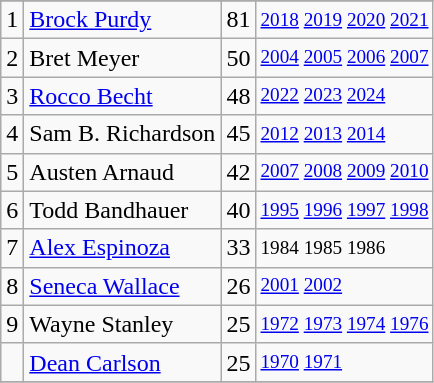<table class="wikitable">
<tr>
</tr>
<tr>
<td>1</td>
<td><a href='#'>Brock Purdy</a></td>
<td>81</td>
<td style="font-size:80%;"><a href='#'>2018</a> <a href='#'>2019</a> <a href='#'>2020</a> <a href='#'>2021</a></td>
</tr>
<tr>
<td>2</td>
<td>Bret Meyer</td>
<td>50</td>
<td style="font-size:80%;"><a href='#'>2004</a> <a href='#'>2005</a> <a href='#'>2006</a> <a href='#'>2007</a></td>
</tr>
<tr>
<td>3</td>
<td><a href='#'>Rocco Becht</a></td>
<td>48</td>
<td style="font-size:80%;"><a href='#'>2022</a> <a href='#'>2023</a> <a href='#'>2024</a></td>
</tr>
<tr>
<td>4</td>
<td>Sam B. Richardson</td>
<td>45</td>
<td style="font-size:80%;"><a href='#'>2012</a> <a href='#'>2013</a> <a href='#'>2014</a></td>
</tr>
<tr>
<td>5</td>
<td>Austen Arnaud</td>
<td>42</td>
<td style="font-size:80%;"><a href='#'>2007</a> <a href='#'>2008</a> <a href='#'>2009</a> <a href='#'>2010</a></td>
</tr>
<tr>
<td>6</td>
<td>Todd Bandhauer</td>
<td>40</td>
<td style="font-size:80%;"><a href='#'>1995</a> <a href='#'>1996</a> <a href='#'>1997</a> <a href='#'>1998</a></td>
</tr>
<tr>
<td>7</td>
<td><a href='#'>Alex Espinoza</a></td>
<td>33</td>
<td style="font-size:80%;">1984 1985 1986</td>
</tr>
<tr>
<td>8</td>
<td><a href='#'>Seneca Wallace</a></td>
<td>26</td>
<td style="font-size:80%;"><a href='#'>2001</a> <a href='#'>2002</a></td>
</tr>
<tr>
<td>9</td>
<td>Wayne Stanley</td>
<td>25</td>
<td style="font-size:80%;"><a href='#'>1972</a> <a href='#'>1973</a> <a href='#'>1974</a> <a href='#'>1976</a></td>
</tr>
<tr>
<td></td>
<td><a href='#'>Dean Carlson</a></td>
<td>25</td>
<td style="font-size:80%;"><a href='#'>1970</a> <a href='#'>1971</a></td>
</tr>
<tr>
</tr>
</table>
